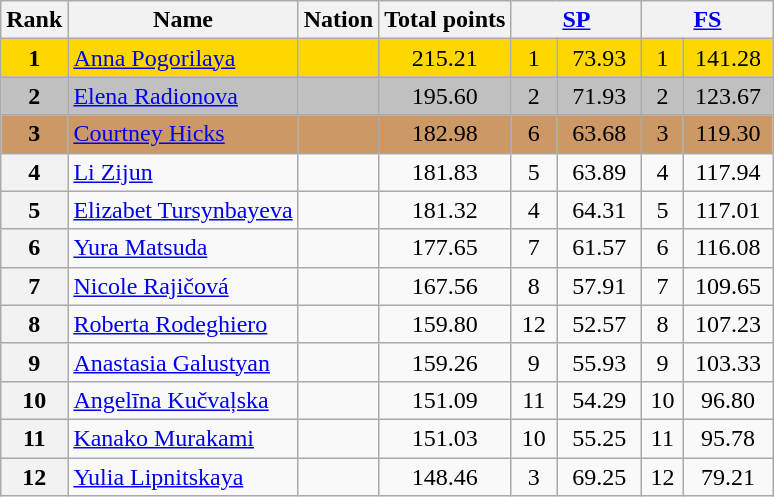<table class="wikitable sortable">
<tr>
<th>Rank</th>
<th>Name</th>
<th>Nation</th>
<th>Total points</th>
<th colspan="2" width="80px"><a href='#'>SP</a></th>
<th colspan="2" width="80px"><a href='#'>FS</a></th>
</tr>
<tr bgcolor="gold">
<td align="center"><strong>1</strong></td>
<td><a href='#'>Anna Pogorilaya</a></td>
<td></td>
<td align="center">215.21</td>
<td align="center">1</td>
<td align="center">73.93</td>
<td align="center">1</td>
<td align="center">141.28</td>
</tr>
<tr bgcolor="silver">
<td align="center"><strong>2</strong></td>
<td><a href='#'>Elena Radionova</a></td>
<td></td>
<td align="center">195.60</td>
<td align="center">2</td>
<td align="center">71.93</td>
<td align="center">2</td>
<td align="center">123.67</td>
</tr>
<tr bgcolor="cc9966">
<td align="center"><strong>3</strong></td>
<td><a href='#'>Courtney Hicks</a></td>
<td></td>
<td align="center">182.98</td>
<td align="center">6</td>
<td align="center">63.68</td>
<td align="center">3</td>
<td align="center">119.30</td>
</tr>
<tr>
<th>4</th>
<td><a href='#'>Li Zijun</a></td>
<td></td>
<td align="center">181.83</td>
<td align="center">5</td>
<td align="center">63.89</td>
<td align="center">4</td>
<td align="center">117.94</td>
</tr>
<tr>
<th>5</th>
<td><a href='#'>Elizabet Tursynbayeva</a></td>
<td></td>
<td align="center">181.32</td>
<td align="center">4</td>
<td align="center">64.31</td>
<td align="center">5</td>
<td align="center">117.01</td>
</tr>
<tr>
<th>6</th>
<td><a href='#'>Yura Matsuda</a></td>
<td></td>
<td align="center">177.65</td>
<td align="center">7</td>
<td align="center">61.57</td>
<td align="center">6</td>
<td align="center">116.08</td>
</tr>
<tr>
<th>7</th>
<td><a href='#'>Nicole Rajičová</a></td>
<td></td>
<td align="center">167.56</td>
<td align="center">8</td>
<td align="center">57.91</td>
<td align="center">7</td>
<td align="center">109.65</td>
</tr>
<tr>
<th>8</th>
<td><a href='#'>Roberta Rodeghiero</a></td>
<td></td>
<td align="center">159.80</td>
<td align="center">12</td>
<td align="center">52.57</td>
<td align="center">8</td>
<td align="center">107.23</td>
</tr>
<tr>
<th>9</th>
<td><a href='#'>Anastasia Galustyan</a></td>
<td></td>
<td align="center">159.26</td>
<td align="center">9</td>
<td align="center">55.93</td>
<td align="center">9</td>
<td align="center">103.33</td>
</tr>
<tr>
<th>10</th>
<td><a href='#'>Angelīna Kučvaļska</a></td>
<td></td>
<td align="center">151.09</td>
<td align="center">11</td>
<td align="center">54.29</td>
<td align="center">10</td>
<td align="center">96.80</td>
</tr>
<tr>
<th>11</th>
<td><a href='#'>Kanako Murakami</a></td>
<td></td>
<td align="center">151.03</td>
<td align="center">10</td>
<td align="center">55.25</td>
<td align="center">11</td>
<td align="center">95.78</td>
</tr>
<tr>
<th>12</th>
<td><a href='#'>Yulia Lipnitskaya</a></td>
<td></td>
<td align="center">148.46</td>
<td align="center">3</td>
<td align="center">69.25</td>
<td align="center">12</td>
<td align="center">79.21</td>
</tr>
</table>
